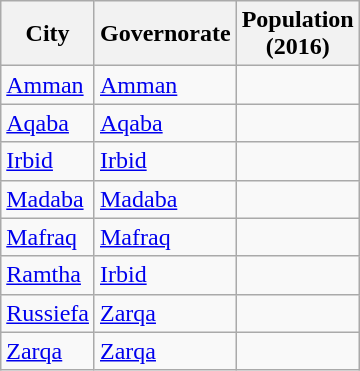<table class="wikitable sortable sticky-header col3right">
<tr>
<th>City</th>
<th>Governorate</th>
<th>Population<br>(2016)</th>
</tr>
<tr>
<td><a href='#'>Amman</a></td>
<td><a href='#'>Amman</a></td>
<td></td>
</tr>
<tr>
<td><a href='#'>Aqaba</a></td>
<td><a href='#'>Aqaba</a></td>
<td></td>
</tr>
<tr>
<td><a href='#'>Irbid</a></td>
<td><a href='#'>Irbid</a></td>
<td></td>
</tr>
<tr>
<td><a href='#'>Madaba</a></td>
<td><a href='#'>Madaba</a></td>
<td></td>
</tr>
<tr>
<td><a href='#'>Mafraq</a></td>
<td><a href='#'>Mafraq</a></td>
<td></td>
</tr>
<tr>
<td><a href='#'>Ramtha</a></td>
<td><a href='#'>Irbid</a></td>
<td></td>
</tr>
<tr>
<td><a href='#'>Russiefa</a></td>
<td><a href='#'>Zarqa</a></td>
<td></td>
</tr>
<tr>
<td><a href='#'>Zarqa</a></td>
<td><a href='#'>Zarqa</a></td>
<td></td>
</tr>
</table>
